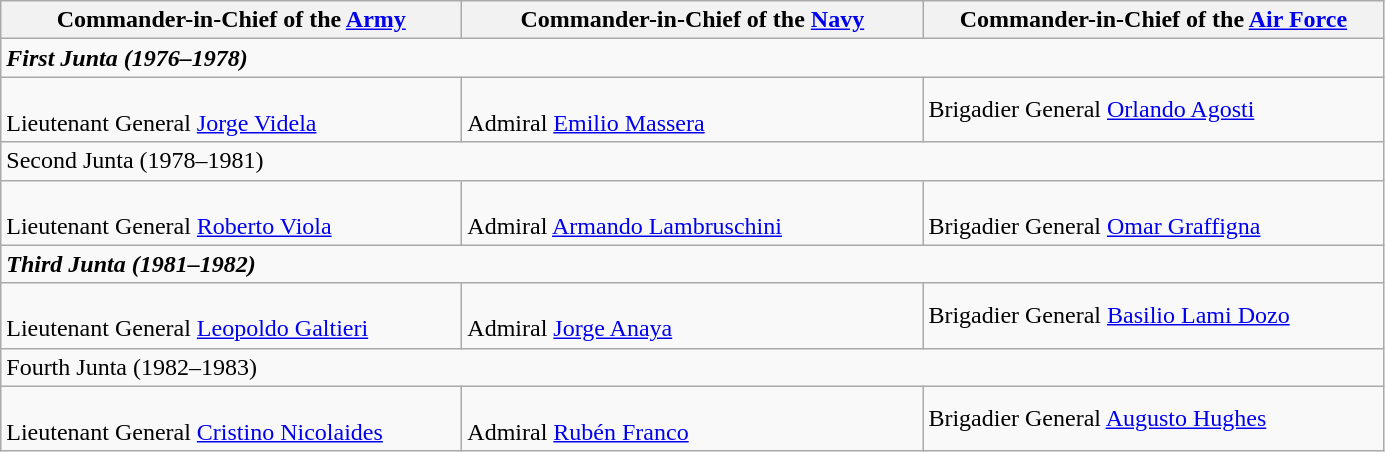<table class="wikitable">
<tr>
<th style="width:300px;">Commander-in-Chief of the <a href='#'>Army</a></th>
<th style="width:300px;">Commander-in-Chief of the <a href='#'>Navy</a></th>
<th style="width:300px;">Commander-in-Chief of the <a href='#'>Air Force</a></th>
</tr>
<tr>
<td colspan="3"><strong><em>First Junta<em> (1976–1978)<strong></td>
</tr>
<tr>
<td><br>Lieutenant General <a href='#'>Jorge Videla</a></td>
<td><br>Admiral <a href='#'>Emilio Massera</a></td>
<td>Brigadier General <a href='#'>Orlando Agosti</a></td>
</tr>
<tr>
<td colspan="3"></em></strong>Second Junta</em> (1978–1981)</strong></td>
</tr>
<tr>
<td><br>Lieutenant General <a href='#'>Roberto Viola</a></td>
<td><br>Admiral <a href='#'>Armando Lambruschini</a></td>
<td><br>Brigadier General <a href='#'>Omar Graffigna</a></td>
</tr>
<tr>
<td colspan="3"><strong><em>Third Junta<em> (1981–1982)<strong></td>
</tr>
<tr>
<td><br>Lieutenant General <a href='#'>Leopoldo Galtieri</a></td>
<td><br>Admiral <a href='#'>Jorge Anaya</a></td>
<td>Brigadier General <a href='#'>Basilio Lami Dozo</a></td>
</tr>
<tr>
<td colspan="3"></em></strong>Fourth Junta</em> (1982–1983)</strong></td>
</tr>
<tr>
<td><br>Lieutenant General <a href='#'>Cristino Nicolaides</a></td>
<td><br>Admiral <a href='#'>Rubén Franco</a></td>
<td>Brigadier General <a href='#'>Augusto Hughes</a></td>
</tr>
</table>
